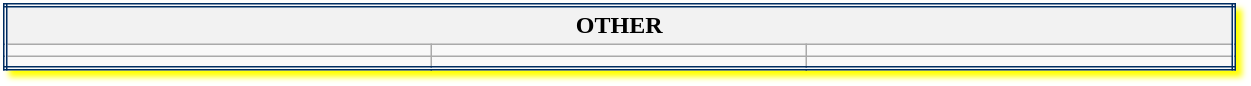<table class="wikitable mw-collapsible mw-collapsed" style="width:65%; border:double #002c61; box-shadow: 4px 4px 4px #ffff00;">
<tr>
<th colspan="5">OTHER</th>
</tr>
<tr>
<td></td>
<td></td>
<td></td>
</tr>
<tr>
<td></td>
<td></td>
<td></td>
</tr>
</table>
